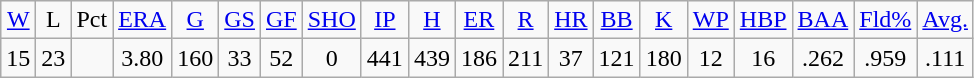<table class=wikitable style="text-align:center">
<tr>
<td><a href='#'>W</a></td>
<td>L</td>
<td>Pct</td>
<td><a href='#'>ERA</a></td>
<td><a href='#'>G</a></td>
<td><a href='#'>GS</a></td>
<td><a href='#'>GF</a></td>
<td><a href='#'>SHO</a></td>
<td><a href='#'>IP</a></td>
<td><a href='#'>H</a></td>
<td><a href='#'>ER</a></td>
<td><a href='#'>R</a></td>
<td><a href='#'>HR</a></td>
<td><a href='#'>BB</a></td>
<td><a href='#'>K</a></td>
<td><a href='#'>WP</a></td>
<td><a href='#'>HBP</a></td>
<td><a href='#'>BAA</a></td>
<td><a href='#'>Fld%</a></td>
<td><a href='#'>Avg.</a></td>
</tr>
<tr>
<td>15</td>
<td>23</td>
<td></td>
<td>3.80</td>
<td>160</td>
<td>33</td>
<td>52</td>
<td>0</td>
<td>441</td>
<td>439</td>
<td>186</td>
<td>211</td>
<td>37</td>
<td>121</td>
<td>180</td>
<td>12</td>
<td>16</td>
<td>.262</td>
<td>.959</td>
<td>.111</td>
</tr>
</table>
